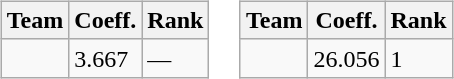<table>
<tr valign=top>
<td><br><table class="wikitable">
<tr>
<th>Team</th>
<th>Coeff.</th>
<th>Rank</th>
</tr>
<tr>
<td><strong></strong></td>
<td>3.667</td>
<td>—</td>
</tr>
</table>
</td>
<td><br><table class="wikitable">
<tr>
<th>Team</th>
<th>Coeff.</th>
<th>Rank</th>
</tr>
<tr>
<td></td>
<td>26.056</td>
<td>1</td>
</tr>
</table>
</td>
</tr>
</table>
